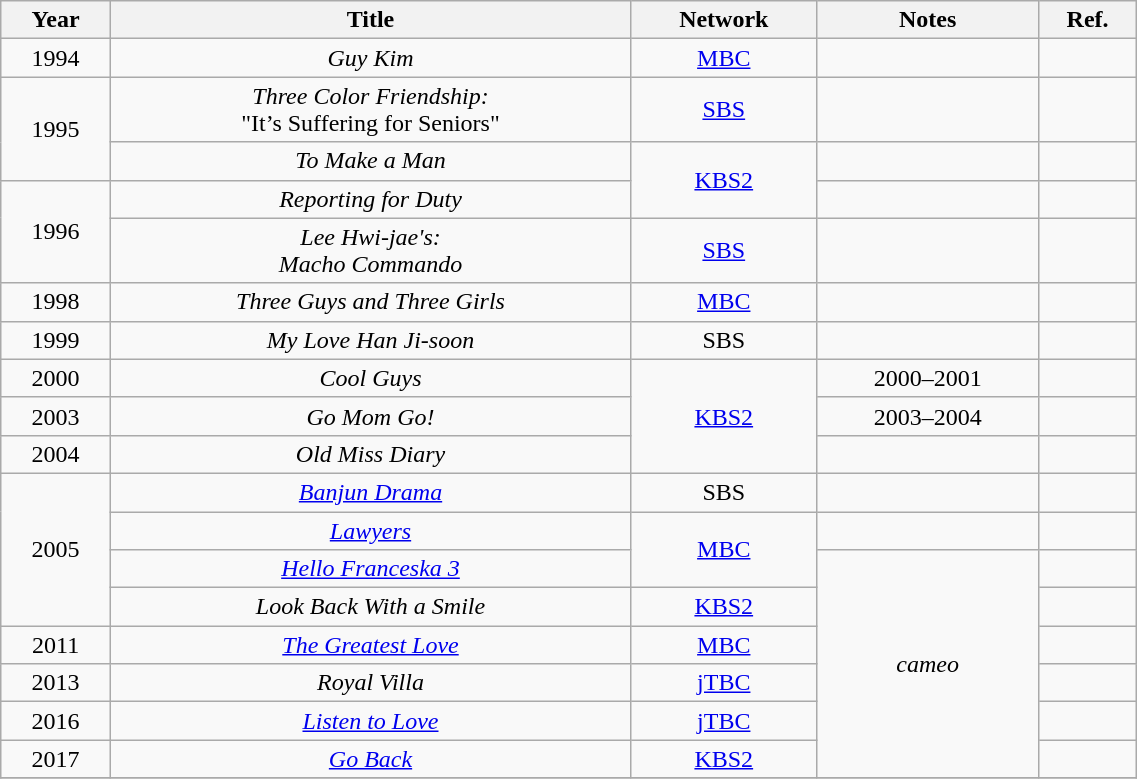<table class="wikitable" style="text-align:center" width=60%>
<tr>
<th>Year</th>
<th>Title</th>
<th>Network</th>
<th>Notes</th>
<th>Ref.</th>
</tr>
<tr>
<td>1994</td>
<td><em>Guy Kim</em></td>
<td><a href='#'>MBC</a></td>
<td></td>
<td></td>
</tr>
<tr>
<td rowspan=2>1995</td>
<td><em>Three Color Friendship:</em> <br>"It’s Suffering for Seniors"</td>
<td><a href='#'>SBS</a></td>
<td></td>
<td></td>
</tr>
<tr>
<td><em>To Make a Man</em></td>
<td rowspan=2><a href='#'>KBS2</a></td>
<td></td>
<td></td>
</tr>
<tr>
<td rowspan=2>1996</td>
<td><em>Reporting for Duty</em></td>
<td></td>
<td></td>
</tr>
<tr>
<td><em>Lee Hwi-jae's:</em> <br><em>Macho Commando</em></td>
<td><a href='#'>SBS</a></td>
<td></td>
<td></td>
</tr>
<tr>
<td>1998</td>
<td><em>Three Guys and Three Girls</em></td>
<td><a href='#'>MBC</a></td>
<td></td>
<td></td>
</tr>
<tr>
<td>1999</td>
<td><em>My Love Han Ji-soon</em></td>
<td>SBS</td>
<td></td>
<td></td>
</tr>
<tr>
<td>2000</td>
<td><em>Cool Guys</em></td>
<td rowspan=3><a href='#'>KBS2</a></td>
<td>2000–2001</td>
<td></td>
</tr>
<tr>
<td>2003</td>
<td><em>Go Mom Go!</em></td>
<td>2003–2004</td>
<td></td>
</tr>
<tr>
<td>2004</td>
<td><em>Old Miss Diary</em></td>
<td></td>
<td></td>
</tr>
<tr>
<td rowspan=4>2005</td>
<td><em><a href='#'>Banjun Drama</a></em></td>
<td>SBS</td>
<td></td>
<td></td>
</tr>
<tr>
<td><em><a href='#'>Lawyers</a></em></td>
<td rowspan=2><a href='#'>MBC</a></td>
<td></td>
<td></td>
</tr>
<tr>
<td><em><a href='#'>Hello Franceska 3</a></em></td>
<td rowspan="6"><em>cameo</em></td>
<td></td>
</tr>
<tr>
<td><em>Look Back With a Smile</em></td>
<td><a href='#'>KBS2</a></td>
<td></td>
</tr>
<tr>
<td>2011</td>
<td><em><a href='#'>The Greatest Love</a></em></td>
<td><a href='#'>MBC</a></td>
<td></td>
</tr>
<tr>
<td>2013</td>
<td><em>Royal Villa</em></td>
<td><a href='#'>jTBC</a></td>
<td></td>
</tr>
<tr>
<td>2016</td>
<td><em><a href='#'>Listen to Love</a></em></td>
<td><a href='#'>jTBC</a></td>
<td></td>
</tr>
<tr>
<td>2017</td>
<td><em><a href='#'>Go Back</a></em></td>
<td><a href='#'>KBS2</a></td>
<td></td>
</tr>
<tr>
</tr>
</table>
